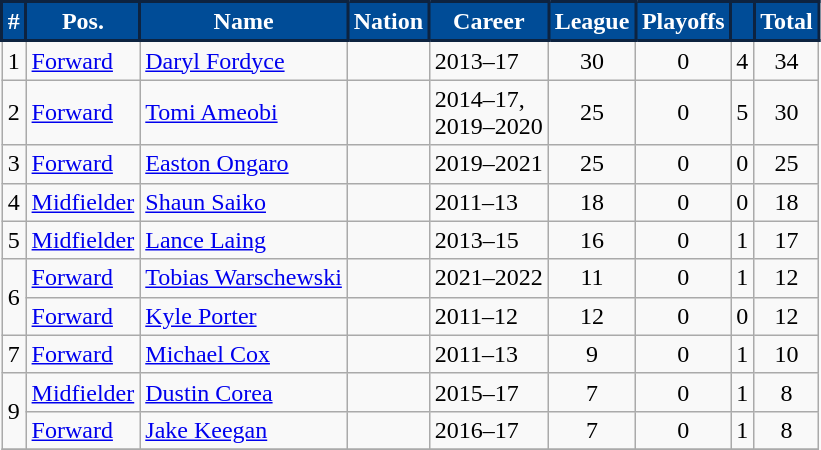<table class="wikitable sortable" style="text-align:center;">
<tr>
<th style="background:#004c97; color:#FFFFFF; border: 2px solid #0d2340;" scope="col">#</th>
<th style="background:#004c97; color:#FFFFFF; border: 2px solid #0d2340;" scope="col">Pos.</th>
<th style="background:#004c97; color:#FFFFFF; border: 2px solid #0d2340;" scope="col">Name</th>
<th style="background:#004c97; color:#FFFFFF; border: 2px solid #0d2340;" scope="col">Nation</th>
<th style="background:#004c97; color:#FFFFFF; border: 2px solid #0d2340;" scope="col">Career</th>
<th style="background:#004c97; color:#FFFFFF; border: 2px solid #0d2340;" scope="col">League</th>
<th style="background:#004c97; color:#FFFFFF; border: 2px solid #0d2340;" scope="col">Playoffs</th>
<th style="background:#004c97; color:#FFFFFF; border: 2px solid #0d2340;" scope="col"></th>
<th style="background:#004c97; color:#FFFFFF; border: 2px solid #0d2340;" scope="col">Total</th>
</tr>
<tr>
<td>1</td>
<td align="left"><a href='#'>Forward</a></td>
<td align="left"><a href='#'>Daryl Fordyce</a></td>
<td align="left"></td>
<td align="left">2013–17</td>
<td>30</td>
<td>0</td>
<td>4</td>
<td>34</td>
</tr>
<tr>
<td>2</td>
<td align="left"><a href='#'>Forward</a></td>
<td align="left"><a href='#'>Tomi Ameobi</a></td>
<td align="left"></td>
<td align="left">2014–17,<br>2019–2020</td>
<td>25</td>
<td>0</td>
<td>5</td>
<td>30</td>
</tr>
<tr>
<td>3</td>
<td align="left"><a href='#'>Forward</a></td>
<td align="left"><a href='#'>Easton Ongaro</a></td>
<td align="left"></td>
<td align="left">2019–2021</td>
<td>25</td>
<td>0</td>
<td>0</td>
<td>25</td>
</tr>
<tr>
<td>4</td>
<td align="left"><a href='#'>Midfielder</a></td>
<td align="left"><a href='#'>Shaun Saiko</a></td>
<td align="left"></td>
<td align="left">2011–13</td>
<td>18</td>
<td>0</td>
<td>0</td>
<td>18</td>
</tr>
<tr>
<td>5</td>
<td align="left"><a href='#'>Midfielder</a></td>
<td align="left"><a href='#'>Lance Laing</a></td>
<td align="left"></td>
<td align="left">2013–15</td>
<td>16</td>
<td>0</td>
<td>1</td>
<td>17</td>
</tr>
<tr>
<td rowspan="2">6</td>
<td align="left"><a href='#'>Forward</a></td>
<td align="left"><a href='#'>Tobias Warschewski</a></td>
<td align="left"></td>
<td align="left">2021–2022</td>
<td>11</td>
<td>0</td>
<td>1</td>
<td>12</td>
</tr>
<tr>
<td align="left"><a href='#'>Forward</a></td>
<td align="left"><a href='#'>Kyle Porter</a></td>
<td align="left"></td>
<td align="left">2011–12</td>
<td>12</td>
<td>0</td>
<td>0</td>
<td>12</td>
</tr>
<tr>
<td>7</td>
<td align="left"><a href='#'>Forward</a></td>
<td align="left"><a href='#'>Michael Cox</a></td>
<td align="left"></td>
<td align="left">2011–13</td>
<td>9</td>
<td>0</td>
<td>1</td>
<td>10</td>
</tr>
<tr>
<td rowspan="2">9</td>
<td align="left"><a href='#'>Midfielder</a></td>
<td align="left"><a href='#'>Dustin Corea</a></td>
<td align="left"></td>
<td align="left">2015–17</td>
<td>7</td>
<td>0</td>
<td>1</td>
<td>8</td>
</tr>
<tr>
<td align="left"><a href='#'>Forward</a></td>
<td align="left"><a href='#'>Jake Keegan</a></td>
<td align="left"></td>
<td align="left">2016–17</td>
<td>7</td>
<td>0</td>
<td>1</td>
<td>8</td>
</tr>
<tr>
</tr>
</table>
